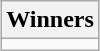<table class=wikitable style="text-align:center; margin:auto">
<tr>
<th>Winners</th>
</tr>
<tr>
<td></td>
</tr>
</table>
